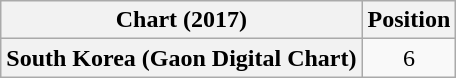<table class="wikitable plainrowheaders" style="text-align:center">
<tr>
<th>Chart (2017)</th>
<th>Position</th>
</tr>
<tr>
<th scope="row">South Korea (Gaon Digital Chart)</th>
<td>6</td>
</tr>
</table>
